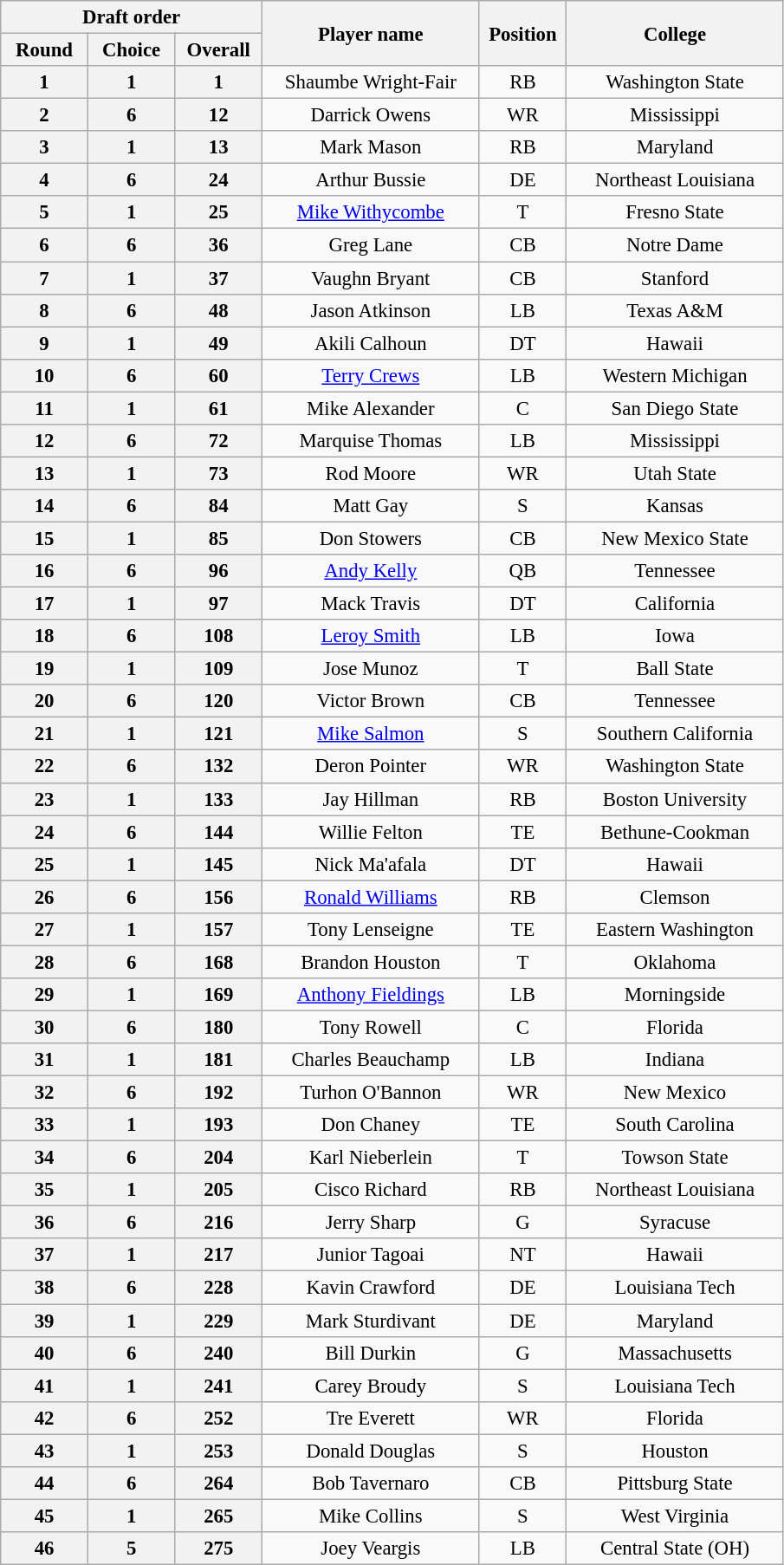<table class="wikitable" style="font-size:95%; text-align:center">
<tr>
<th width="160" colspan="3">Draft order</th>
<th width="160" rowspan="2">Player name</th>
<th width="60"  rowspan="2">Position</th>
<th width="160" rowspan="2">College</th>
</tr>
<tr>
<th width="60">Round</th>
<th width="60">Choice</th>
<th width="60">Overall</th>
</tr>
<tr>
<th>1</th>
<th>1</th>
<th>1</th>
<td>Shaumbe Wright-Fair</td>
<td>RB</td>
<td>Washington State</td>
</tr>
<tr>
<th>2</th>
<th>6</th>
<th>12</th>
<td>Darrick Owens</td>
<td>WR</td>
<td>Mississippi</td>
</tr>
<tr>
<th>3</th>
<th>1</th>
<th>13</th>
<td>Mark Mason</td>
<td>RB</td>
<td>Maryland</td>
</tr>
<tr>
<th>4</th>
<th>6</th>
<th>24</th>
<td>Arthur Bussie</td>
<td>DE</td>
<td>Northeast Louisiana</td>
</tr>
<tr>
<th>5</th>
<th>1</th>
<th>25</th>
<td><a href='#'>Mike Withycombe</a></td>
<td>T</td>
<td>Fresno State</td>
</tr>
<tr>
<th>6</th>
<th>6</th>
<th>36</th>
<td>Greg Lane</td>
<td>CB</td>
<td>Notre Dame</td>
</tr>
<tr>
<th>7</th>
<th>1</th>
<th>37</th>
<td>Vaughn Bryant</td>
<td>CB</td>
<td>Stanford</td>
</tr>
<tr>
<th>8</th>
<th>6</th>
<th>48</th>
<td>Jason Atkinson</td>
<td>LB</td>
<td>Texas A&M</td>
</tr>
<tr>
<th>9</th>
<th>1</th>
<th>49</th>
<td>Akili Calhoun</td>
<td>DT</td>
<td>Hawaii</td>
</tr>
<tr>
<th>10</th>
<th>6</th>
<th>60</th>
<td><a href='#'>Terry Crews</a></td>
<td>LB</td>
<td>Western Michigan</td>
</tr>
<tr>
<th>11</th>
<th>1</th>
<th>61</th>
<td>Mike Alexander</td>
<td>C</td>
<td>San Diego State</td>
</tr>
<tr>
<th>12</th>
<th>6</th>
<th>72</th>
<td>Marquise Thomas</td>
<td>LB</td>
<td>Mississippi</td>
</tr>
<tr>
<th>13</th>
<th>1</th>
<th>73</th>
<td>Rod Moore</td>
<td>WR</td>
<td>Utah State</td>
</tr>
<tr>
<th>14</th>
<th>6</th>
<th>84</th>
<td>Matt Gay</td>
<td>S</td>
<td>Kansas</td>
</tr>
<tr>
<th>15</th>
<th>1</th>
<th>85</th>
<td>Don Stowers</td>
<td>CB</td>
<td>New Mexico State</td>
</tr>
<tr>
<th>16</th>
<th>6</th>
<th>96</th>
<td><a href='#'>Andy Kelly</a></td>
<td>QB</td>
<td>Tennessee</td>
</tr>
<tr>
<th>17</th>
<th>1</th>
<th>97</th>
<td>Mack Travis</td>
<td>DT</td>
<td>California</td>
</tr>
<tr>
<th>18</th>
<th>6</th>
<th>108</th>
<td><a href='#'>Leroy Smith</a></td>
<td>LB</td>
<td>Iowa</td>
</tr>
<tr>
<th>19</th>
<th>1</th>
<th>109</th>
<td>Jose Munoz</td>
<td>T</td>
<td>Ball State</td>
</tr>
<tr>
<th>20</th>
<th>6</th>
<th>120</th>
<td>Victor Brown</td>
<td>CB</td>
<td>Tennessee</td>
</tr>
<tr>
<th>21</th>
<th>1</th>
<th>121</th>
<td><a href='#'>Mike Salmon</a></td>
<td>S</td>
<td>Southern California</td>
</tr>
<tr>
<th>22</th>
<th>6</th>
<th>132</th>
<td>Deron Pointer</td>
<td>WR</td>
<td>Washington State</td>
</tr>
<tr>
<th>23</th>
<th>1</th>
<th>133</th>
<td>Jay Hillman</td>
<td>RB</td>
<td>Boston University</td>
</tr>
<tr>
<th>24</th>
<th>6</th>
<th>144</th>
<td>Willie Felton</td>
<td>TE</td>
<td>Bethune-Cookman</td>
</tr>
<tr>
<th>25</th>
<th>1</th>
<th>145</th>
<td>Nick Ma'afala</td>
<td>DT</td>
<td>Hawaii</td>
</tr>
<tr>
<th>26</th>
<th>6</th>
<th>156</th>
<td><a href='#'>Ronald Williams</a></td>
<td>RB</td>
<td>Clemson</td>
</tr>
<tr>
<th>27</th>
<th>1</th>
<th>157</th>
<td>Tony Lenseigne</td>
<td>TE</td>
<td>Eastern Washington</td>
</tr>
<tr>
<th>28</th>
<th>6</th>
<th>168</th>
<td>Brandon Houston</td>
<td>T</td>
<td>Oklahoma</td>
</tr>
<tr>
<th>29</th>
<th>1</th>
<th>169</th>
<td><a href='#'>Anthony Fieldings</a></td>
<td>LB</td>
<td>Morningside</td>
</tr>
<tr>
<th>30</th>
<th>6</th>
<th>180</th>
<td>Tony Rowell</td>
<td>C</td>
<td>Florida</td>
</tr>
<tr>
<th>31</th>
<th>1</th>
<th>181</th>
<td>Charles Beauchamp</td>
<td>LB</td>
<td>Indiana</td>
</tr>
<tr>
<th>32</th>
<th>6</th>
<th>192</th>
<td>Turhon O'Bannon</td>
<td>WR</td>
<td>New Mexico</td>
</tr>
<tr>
<th>33</th>
<th>1</th>
<th>193</th>
<td>Don Chaney</td>
<td>TE</td>
<td>South Carolina</td>
</tr>
<tr>
<th>34</th>
<th>6</th>
<th>204</th>
<td>Karl Nieberlein</td>
<td>T</td>
<td>Towson State</td>
</tr>
<tr>
<th>35</th>
<th>1</th>
<th>205</th>
<td>Cisco Richard</td>
<td>RB</td>
<td>Northeast Louisiana</td>
</tr>
<tr>
<th>36</th>
<th>6</th>
<th>216</th>
<td>Jerry Sharp</td>
<td>G</td>
<td>Syracuse</td>
</tr>
<tr>
<th>37</th>
<th>1</th>
<th>217</th>
<td>Junior Tagoai</td>
<td>NT</td>
<td>Hawaii</td>
</tr>
<tr>
<th>38</th>
<th>6</th>
<th>228</th>
<td>Kavin Crawford</td>
<td>DE</td>
<td>Louisiana Tech</td>
</tr>
<tr>
<th>39</th>
<th>1</th>
<th>229</th>
<td>Mark Sturdivant</td>
<td>DE</td>
<td>Maryland</td>
</tr>
<tr>
<th>40</th>
<th>6</th>
<th>240</th>
<td>Bill Durkin</td>
<td>G</td>
<td>Massachusetts</td>
</tr>
<tr>
<th>41</th>
<th>1</th>
<th>241</th>
<td>Carey Broudy</td>
<td>S</td>
<td>Louisiana Tech</td>
</tr>
<tr>
<th>42</th>
<th>6</th>
<th>252</th>
<td>Tre Everett</td>
<td>WR</td>
<td>Florida</td>
</tr>
<tr>
<th>43</th>
<th>1</th>
<th>253</th>
<td>Donald Douglas</td>
<td>S</td>
<td>Houston</td>
</tr>
<tr>
<th>44</th>
<th>6</th>
<th>264</th>
<td>Bob Tavernaro</td>
<td>CB</td>
<td>Pittsburg State</td>
</tr>
<tr>
<th>45</th>
<th>1</th>
<th>265</th>
<td>Mike Collins</td>
<td>S</td>
<td>West Virginia</td>
</tr>
<tr>
<th>46</th>
<th>5</th>
<th>275</th>
<td>Joey Veargis</td>
<td>LB</td>
<td>Central State (OH)</td>
</tr>
</table>
